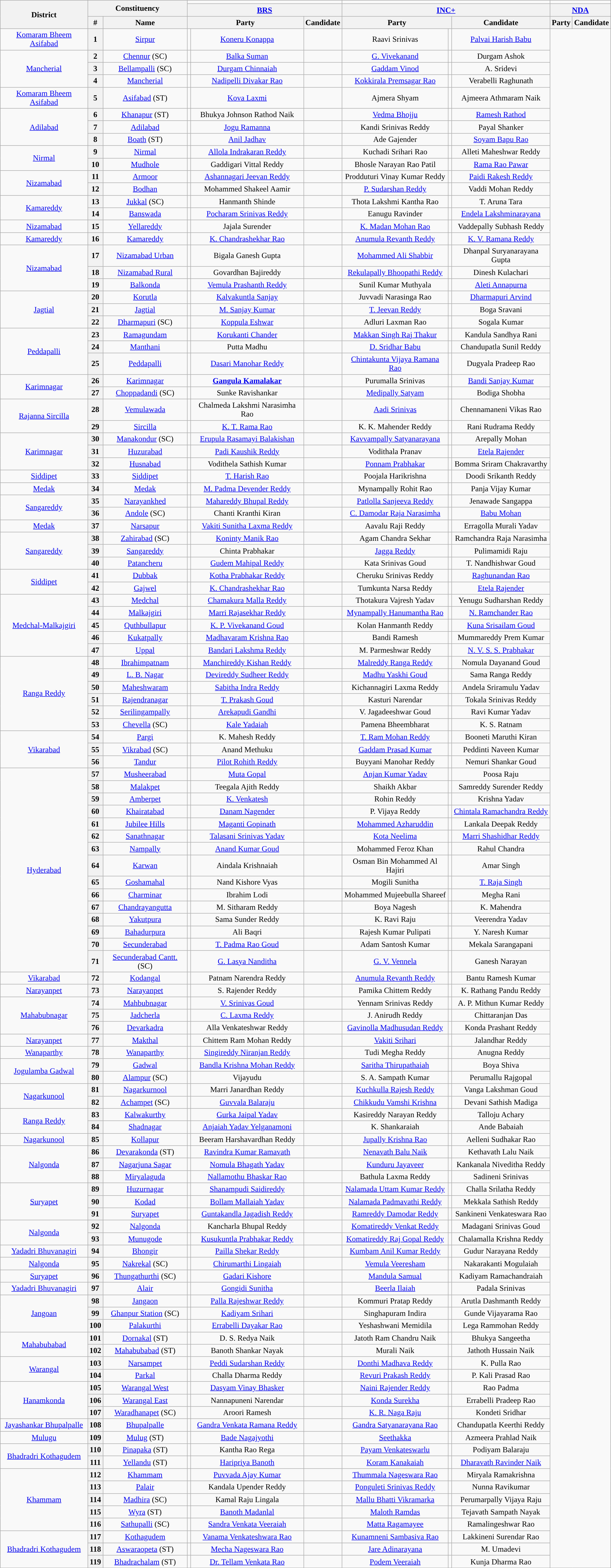<table class="wikitable" style="text-align:center;">
<tr>
<th rowspan="3">District</th>
<th colspan=2 rowspan="2">Constituency</th>
<td colspan="3"></td>
<td colspan="3"></td>
<td colspan="3"></td>
</tr>
<tr>
<th colspan="3"><a href='#'>BRS</a></th>
<th colspan="3"><a href='#'>INC+</a></th>
<th colspan="3"><a href='#'>NDA</a></th>
</tr>
<tr>
<th>#</th>
<th>Name</th>
<th colspan=2>Party</th>
<th>Candidate</th>
<th colspan=2>Party</th>
<th>Candidate</th>
<th colspan=2>Party</th>
<th>Candidate</th>
</tr>
<tr>
<td><a href='#'>Komaram Bheem Asifabad</a></td>
<th>1</th>
<td><a href='#'>Sirpur</a></td>
<td></td>
<td><a href='#'>Koneru Konappa</a></td>
<td></td>
<td>Raavi Srinivas</td>
<td></td>
<td><a href='#'>Palvai Harish Babu</a></td>
</tr>
<tr>
<td rowspan="3"><a href='#'>Mancherial</a></td>
<th>2</th>
<td><a href='#'>Chennur</a> (SC)</td>
<td></td>
<td><a href='#'>Balka Suman</a></td>
<td></td>
<td><a href='#'>G. Vivekanand</a></td>
<td></td>
<td>Durgam Ashok</td>
</tr>
<tr>
<th>3</th>
<td><a href='#'>Bellampalli</a> (SC)</td>
<td></td>
<td><a href='#'>Durgam Chinnaiah</a></td>
<td></td>
<td><a href='#'>Gaddam Vinod</a></td>
<td></td>
<td>A. Sridevi</td>
</tr>
<tr>
<th>4</th>
<td><a href='#'>Mancherial</a></td>
<td></td>
<td><a href='#'>Nadipelli Divakar Rao</a></td>
<td></td>
<td><a href='#'>Kokkirala Premsagar Rao</a></td>
<td></td>
<td>Verabelli Raghunath</td>
</tr>
<tr>
<td><a href='#'>Komaram Bheem Asifabad</a></td>
<th>5</th>
<td><a href='#'>Asifabad</a> (ST)</td>
<td></td>
<td><a href='#'>Kova Laxmi</a></td>
<td></td>
<td>Ajmera Shyam</td>
<td></td>
<td>Ajmeera Athmaram Naik</td>
</tr>
<tr>
<td rowspan="3"><a href='#'>Adilabad</a></td>
<th>6</th>
<td><a href='#'>Khanapur</a> (ST)</td>
<td></td>
<td>Bhukya Johnson Rathod Naik</td>
<td></td>
<td><a href='#'>Vedma Bhojju</a></td>
<td></td>
<td><a href='#'>Ramesh Rathod</a></td>
</tr>
<tr>
<th>7</th>
<td><a href='#'>Adilabad</a></td>
<td></td>
<td><a href='#'>Jogu Ramanna</a></td>
<td></td>
<td>Kandi Srinivas Reddy</td>
<td></td>
<td>Payal Shanker</td>
</tr>
<tr>
<th>8</th>
<td><a href='#'>Boath</a> (ST)</td>
<td></td>
<td><a href='#'>Anil Jadhav</a></td>
<td></td>
<td>Ade Gajender</td>
<td></td>
<td><a href='#'>Soyam Bapu Rao</a></td>
</tr>
<tr>
<td rowspan="2"><a href='#'>Nirmal</a></td>
<th>9</th>
<td><a href='#'>Nirmal</a></td>
<td></td>
<td><a href='#'>Allola Indrakaran Reddy</a></td>
<td></td>
<td>Kuchadi Srihari Rao</td>
<td></td>
<td>Alleti Maheshwar Reddy</td>
</tr>
<tr>
<th>10</th>
<td><a href='#'>Mudhole</a></td>
<td></td>
<td>Gaddigari Vittal Reddy</td>
<td></td>
<td>Bhosle Narayan Rao Patil</td>
<td></td>
<td><a href='#'>Rama Rao Pawar</a></td>
</tr>
<tr>
<td rowspan="2"><a href='#'>Nizamabad</a></td>
<th>11</th>
<td><a href='#'>Armoor</a></td>
<td></td>
<td><a href='#'>Ashannagari Jeevan Reddy</a></td>
<td></td>
<td>Prodduturi Vinay Kumar Reddy</td>
<td></td>
<td><a href='#'>Paidi Rakesh Reddy</a></td>
</tr>
<tr>
<th>12</th>
<td><a href='#'>Bodhan</a></td>
<td></td>
<td>Mohammed Shakeel Aamir</td>
<td></td>
<td><a href='#'>P. Sudarshan Reddy</a></td>
<td></td>
<td>Vaddi Mohan Reddy</td>
</tr>
<tr>
<td rowspan="2"><a href='#'>Kamareddy</a></td>
<th>13</th>
<td><a href='#'>Jukkal</a> (SC)</td>
<td></td>
<td>Hanmanth Shinde</td>
<td></td>
<td>Thota Lakshmi Kantha Rao</td>
<td></td>
<td>T. Aruna Tara</td>
</tr>
<tr>
<th>14</th>
<td><a href='#'>Banswada</a></td>
<td></td>
<td><a href='#'>Pocharam Srinivas Reddy</a></td>
<td></td>
<td>Eanugu Ravinder</td>
<td></td>
<td><a href='#'>Endela Lakshminarayana</a></td>
</tr>
<tr>
<td><a href='#'>Nizamabad</a></td>
<th>15</th>
<td><a href='#'>Yellareddy</a></td>
<td></td>
<td>Jajala Surender</td>
<td></td>
<td><a href='#'>K. Madan Mohan Rao</a></td>
<td></td>
<td>Vaddepally Subhash Reddy</td>
</tr>
<tr>
<td><a href='#'>Kamareddy</a></td>
<th>16</th>
<td><a href='#'>Kamareddy</a></td>
<td></td>
<td><a href='#'>K. Chandrashekhar Rao</a></td>
<td></td>
<td><a href='#'>Anumula Revanth Reddy</a></td>
<td></td>
<td><a href='#'>K. V. Ramana Reddy</a></td>
</tr>
<tr>
<td rowspan="3"><a href='#'>Nizamabad</a></td>
<th>17</th>
<td><a href='#'>Nizamabad Urban</a></td>
<td></td>
<td>Bigala Ganesh Gupta</td>
<td></td>
<td><a href='#'>Mohammed Ali Shabbir</a></td>
<td></td>
<td>Dhanpal Suryanarayana Gupta</td>
</tr>
<tr>
<th>18</th>
<td><a href='#'>Nizamabad Rural</a></td>
<td></td>
<td>Govardhan Bajireddy</td>
<td></td>
<td><a href='#'>Rekulapally Bhoopathi Reddy</a></td>
<td></td>
<td>Dinesh Kulachari</td>
</tr>
<tr>
<th>19</th>
<td><a href='#'>Balkonda</a></td>
<td></td>
<td><a href='#'>Vemula Prashanth Reddy</a></td>
<td></td>
<td>Sunil Kumar Muthyala</td>
<td></td>
<td><a href='#'>Aleti Annapurna</a></td>
</tr>
<tr>
<td rowspan="3"><a href='#'>Jagtial</a></td>
<th>20</th>
<td><a href='#'>Korutla</a></td>
<td></td>
<td><a href='#'>Kalvakuntla Sanjay</a></td>
<td></td>
<td>Juvvadi Narasinga Rao</td>
<td></td>
<td><a href='#'>Dharmapuri Arvind</a></td>
</tr>
<tr>
<th>21</th>
<td><a href='#'>Jagtial</a></td>
<td></td>
<td><a href='#'>M. Sanjay Kumar</a></td>
<td></td>
<td><a href='#'>T. Jeevan Reddy</a></td>
<td></td>
<td>Boga Sravani</td>
</tr>
<tr>
<th>22</th>
<td><a href='#'>Dharmapuri</a> (SC)</td>
<td></td>
<td><a href='#'>Koppula Eshwar</a></td>
<td></td>
<td>Adluri Laxman Rao</td>
<td></td>
<td>Sogala Kumar</td>
</tr>
<tr>
<td rowspan="3"><a href='#'>Peddapalli</a></td>
<th>23</th>
<td><a href='#'>Ramagundam</a></td>
<td></td>
<td><a href='#'>Korukanti Chander</a></td>
<td></td>
<td><a href='#'>Makkan Singh Raj Thakur</a></td>
<td></td>
<td>Kandula Sandhya Rani</td>
</tr>
<tr>
<th>24</th>
<td><a href='#'>Manthani</a></td>
<td></td>
<td>Putta Madhu</td>
<td></td>
<td><a href='#'>D. Sridhar Babu</a></td>
<td></td>
<td>Chandupatla Sunil Reddy</td>
</tr>
<tr>
<th>25</th>
<td><a href='#'>Peddapalli</a></td>
<td></td>
<td><a href='#'>Dasari Manohar Reddy</a></td>
<td></td>
<td><a href='#'>Chintakunta Vijaya Ramana Rao</a></td>
<td></td>
<td>Dugyala Pradeep Rao</td>
</tr>
<tr>
<td rowspan="2"><a href='#'>Karimnagar</a></td>
<th>26</th>
<td><a href='#'>Karimnagar</a></td>
<td></td>
<td><strong><a href='#'>Gangula Kamalakar</a></strong></td>
<td></td>
<td>Purumalla Srinivas</td>
<td></td>
<td><a href='#'>Bandi Sanjay Kumar</a></td>
</tr>
<tr>
<th>27</th>
<td><a href='#'>Choppadandi</a> (SC)</td>
<td></td>
<td>Sunke Ravishankar</td>
<td></td>
<td><a href='#'>Medipally Satyam</a></td>
<td></td>
<td>Bodiga Shobha</td>
</tr>
<tr>
<td rowspan="2"><a href='#'>Rajanna Sircilla</a></td>
<th>28</th>
<td><a href='#'>Vemulawada</a></td>
<td></td>
<td>Chalmeda Lakshmi Narasimha Rao</td>
<td></td>
<td><a href='#'>Aadi Srinivas</a></td>
<td></td>
<td>Chennamaneni Vikas Rao</td>
</tr>
<tr>
<th>29</th>
<td><a href='#'>Sircilla</a></td>
<td></td>
<td><a href='#'>K. T. Rama Rao</a></td>
<td></td>
<td>K. K. Mahender Reddy</td>
<td></td>
<td>Rani Rudrama Reddy</td>
</tr>
<tr>
<td rowspan="3"><a href='#'>Karimnagar</a></td>
<th>30</th>
<td><a href='#'>Manakondur</a> (SC)</td>
<td></td>
<td><a href='#'>Erupula Rasamayi Balakishan</a></td>
<td></td>
<td><a href='#'>Kavvampally Satyanarayana</a></td>
<td></td>
<td>Arepally Mohan</td>
</tr>
<tr>
<th>31</th>
<td><a href='#'>Huzurabad</a></td>
<td></td>
<td><a href='#'>Padi Kaushik Reddy</a></td>
<td></td>
<td>Vodithala Pranav</td>
<td></td>
<td><a href='#'>Etela Rajender</a></td>
</tr>
<tr>
<th>32</th>
<td><a href='#'>Husnabad</a></td>
<td></td>
<td>Vodithela Sathish Kumar</td>
<td></td>
<td><a href='#'>Ponnam Prabhakar</a></td>
<td></td>
<td>Bomma Sriram Chakravarthy</td>
</tr>
<tr>
<td><a href='#'>Siddipet</a></td>
<th>33</th>
<td><a href='#'>Siddipet</a></td>
<td></td>
<td><a href='#'>T. Harish Rao</a></td>
<td></td>
<td>Poojala Harikrishna</td>
<td></td>
<td>Doodi Srikanth Reddy</td>
</tr>
<tr>
<td><a href='#'>Medak</a></td>
<th>34</th>
<td><a href='#'>Medak</a></td>
<td></td>
<td><a href='#'>M. Padma Devender Reddy</a></td>
<td></td>
<td>Mynampally Rohit Rao</td>
<td></td>
<td>Panja Vijay Kumar</td>
</tr>
<tr>
<td rowspan="2"><a href='#'>Sangareddy</a></td>
<th>35</th>
<td><a href='#'>Narayankhed</a></td>
<td></td>
<td><a href='#'>Mahareddy Bhupal Reddy</a></td>
<td></td>
<td><a href='#'>Patlolla Sanjeeva Reddy</a></td>
<td></td>
<td>Jenawade Sangappa</td>
</tr>
<tr>
<th>36</th>
<td><a href='#'>Andole</a> (SC)</td>
<td></td>
<td>Chanti Kranthi Kiran</td>
<td></td>
<td><a href='#'>C. Damodar Raja Narasimha</a></td>
<td></td>
<td><a href='#'>Babu Mohan</a></td>
</tr>
<tr>
<td><a href='#'>Medak</a></td>
<th>37</th>
<td><a href='#'>Narsapur</a></td>
<td></td>
<td><a href='#'>Vakiti Sunitha Laxma Reddy</a></td>
<td></td>
<td>Aavalu Raji Reddy</td>
<td></td>
<td>Erragolla Murali Yadav</td>
</tr>
<tr>
<td rowspan="3"><a href='#'>Sangareddy</a></td>
<th>38</th>
<td><a href='#'>Zahirabad</a> (SC)</td>
<td></td>
<td><a href='#'>Koninty Manik Rao</a></td>
<td></td>
<td>Agam Chandra Sekhar</td>
<td></td>
<td>Ramchandra Raja Narasimha</td>
</tr>
<tr>
<th>39</th>
<td><a href='#'>Sangareddy</a></td>
<td></td>
<td>Chinta Prabhakar</td>
<td></td>
<td><a href='#'>Jagga Reddy</a></td>
<td></td>
<td>Pulimamidi Raju</td>
</tr>
<tr>
<th>40</th>
<td><a href='#'>Patancheru</a></td>
<td></td>
<td><a href='#'>Gudem Mahipal Reddy</a></td>
<td></td>
<td>Kata Srinivas Goud</td>
<td></td>
<td>T. Nandhishwar Goud</td>
</tr>
<tr>
<td rowspan="2"><a href='#'>Siddipet</a></td>
<th>41</th>
<td><a href='#'>Dubbak</a></td>
<td></td>
<td><a href='#'>Kotha Prabhakar Reddy</a></td>
<td></td>
<td>Cheruku Srinivas Reddy</td>
<td></td>
<td><a href='#'>Raghunandan Rao</a></td>
</tr>
<tr>
<th>42</th>
<td><a href='#'>Gajwel</a></td>
<td></td>
<td><a href='#'>K. Chandrashekhar Rao</a></td>
<td></td>
<td>Tumkunta Narsa Reddy</td>
<td></td>
<td><a href='#'>Etela Rajender</a></td>
</tr>
<tr>
<td rowspan="5"><a href='#'>Medchal-Malkajgiri</a></td>
<th>43</th>
<td><a href='#'>Medchal</a></td>
<td></td>
<td><a href='#'>Chamakura Malla Reddy</a></td>
<td></td>
<td>Thotakura Vajresh Yadav</td>
<td></td>
<td>Yenugu Sudharshan Reddy</td>
</tr>
<tr>
<th>44</th>
<td><a href='#'>Malkajgiri</a></td>
<td></td>
<td><a href='#'>Marri Rajasekhar Reddy</a></td>
<td></td>
<td><a href='#'>Mynampally Hanumantha Rao</a></td>
<td></td>
<td><a href='#'>N. Ramchander Rao</a></td>
</tr>
<tr>
<th>45</th>
<td><a href='#'>Quthbullapur</a></td>
<td></td>
<td><a href='#'>K. P. Vivekanand Goud</a></td>
<td></td>
<td>Kolan Hanmanth Reddy</td>
<td></td>
<td><a href='#'>Kuna Srisailam Goud</a></td>
</tr>
<tr>
<th>46</th>
<td><a href='#'>Kukatpally</a></td>
<td></td>
<td><a href='#'>Madhavaram Krishna Rao</a></td>
<td></td>
<td>Bandi Ramesh</td>
<td></td>
<td>Mummareddy Prem Kumar</td>
</tr>
<tr>
<th>47</th>
<td><a href='#'>Uppal</a></td>
<td></td>
<td><a href='#'>Bandari Lakshma Reddy</a></td>
<td></td>
<td>M. Parmeshwar Reddy</td>
<td></td>
<td><a href='#'>N. V. S. S. Prabhakar</a></td>
</tr>
<tr>
<td rowspan="6"><a href='#'>Ranga Reddy</a></td>
<th>48</th>
<td><a href='#'>Ibrahimpatnam</a></td>
<td></td>
<td><a href='#'>Manchireddy Kishan Reddy</a></td>
<td></td>
<td><a href='#'>Malreddy Ranga Reddy</a></td>
<td></td>
<td>Nomula Dayanand Goud</td>
</tr>
<tr>
<th>49</th>
<td><a href='#'>L. B. Nagar</a></td>
<td></td>
<td><a href='#'>Devireddy Sudheer Reddy</a></td>
<td></td>
<td><a href='#'>Madhu Yaskhi Goud</a></td>
<td></td>
<td>Sama Ranga Reddy</td>
</tr>
<tr>
<th>50</th>
<td><a href='#'>Maheshwaram</a></td>
<td></td>
<td><a href='#'>Sabitha Indra Reddy</a></td>
<td></td>
<td>Kichannagiri Laxma Reddy</td>
<td></td>
<td>Andela Sriramulu Yadav</td>
</tr>
<tr>
<th>51</th>
<td><a href='#'>Rajendranagar</a></td>
<td></td>
<td><a href='#'>T. Prakash Goud</a></td>
<td></td>
<td>Kasturi Narendar</td>
<td></td>
<td>Tokala Srinivas Reddy</td>
</tr>
<tr>
<th>52</th>
<td><a href='#'>Serilingampally</a></td>
<td></td>
<td><a href='#'>Arekapudi Gandhi</a></td>
<td></td>
<td>V. Jagadeeshwar Goud</td>
<td></td>
<td>Ravi Kumar Yadav</td>
</tr>
<tr>
<th>53</th>
<td><a href='#'>Chevella</a> (SC)</td>
<td></td>
<td><a href='#'>Kale Yadaiah</a></td>
<td></td>
<td>Pamena Bheembharat</td>
<td></td>
<td>K. S. Ratnam</td>
</tr>
<tr>
<td rowspan="3"><a href='#'>Vikarabad</a></td>
<th>54</th>
<td><a href='#'>Pargi</a></td>
<td></td>
<td>K. Mahesh Reddy</td>
<td></td>
<td><a href='#'>T. Ram Mohan Reddy</a></td>
<td></td>
<td>Booneti Maruthi Kiran</td>
</tr>
<tr>
<th>55</th>
<td><a href='#'>Vikrabad</a> (SC)</td>
<td></td>
<td>Anand Methuku</td>
<td></td>
<td><a href='#'>Gaddam Prasad Kumar</a></td>
<td></td>
<td>Peddinti Naveen Kumar</td>
</tr>
<tr>
<th>56</th>
<td><a href='#'>Tandur</a></td>
<td></td>
<td><a href='#'>Pilot Rohith Reddy</a></td>
<td></td>
<td>Buyyani Manohar Reddy</td>
<td></td>
<td>Nemuri Shankar Goud</td>
</tr>
<tr>
<td rowspan="15"><a href='#'>Hyderabad</a></td>
<th>57</th>
<td><a href='#'>Musheerabad</a></td>
<td></td>
<td><a href='#'>Muta Gopal</a></td>
<td></td>
<td><a href='#'>Anjan Kumar Yadav</a></td>
<td></td>
<td>Poosa Raju</td>
</tr>
<tr>
<th>58</th>
<td><a href='#'>Malakpet</a></td>
<td></td>
<td>Teegala Ajith Reddy</td>
<td></td>
<td>Shaikh Akbar</td>
<td></td>
<td>Samreddy Surender Reddy</td>
</tr>
<tr>
<th>59</th>
<td><a href='#'>Amberpet</a></td>
<td></td>
<td><a href='#'>K. Venkatesh</a></td>
<td></td>
<td>Rohin Reddy</td>
<td></td>
<td>Krishna Yadav</td>
</tr>
<tr>
<th>60</th>
<td><a href='#'>Khairatabad</a></td>
<td></td>
<td><a href='#'>Danam Nagender</a></td>
<td></td>
<td>P. Vijaya Reddy</td>
<td></td>
<td><a href='#'>Chintala Ramachandra Reddy</a></td>
</tr>
<tr>
<th>61</th>
<td><a href='#'>Jubilee Hills</a></td>
<td></td>
<td><a href='#'>Maganti Gopinath</a></td>
<td></td>
<td><a href='#'>Mohammed Azharuddin</a></td>
<td></td>
<td>Lankala Deepak Reddy</td>
</tr>
<tr>
<th>62</th>
<td><a href='#'>Sanathnagar</a></td>
<td></td>
<td><a href='#'>Talasani Srinivas Yadav</a></td>
<td></td>
<td><a href='#'>Kota Neelima</a></td>
<td></td>
<td><a href='#'>Marri Shashidhar Reddy</a></td>
</tr>
<tr>
<th>63</th>
<td><a href='#'>Nampally</a></td>
<td></td>
<td><a href='#'>Anand Kumar Goud</a></td>
<td></td>
<td>Mohammed Feroz Khan</td>
<td></td>
<td>Rahul Chandra</td>
</tr>
<tr>
<th>64</th>
<td><a href='#'>Karwan</a></td>
<td></td>
<td>Aindala Krishnaiah</td>
<td></td>
<td>Osman Bin Mohammed Al Hajiri</td>
<td></td>
<td>Amar Singh</td>
</tr>
<tr>
<th>65</th>
<td><a href='#'>Goshamahal</a></td>
<td></td>
<td>Nand Kishore Vyas</td>
<td></td>
<td>Mogili Sunitha</td>
<td></td>
<td><a href='#'>T. Raja Singh</a></td>
</tr>
<tr>
<th>66</th>
<td><a href='#'>Charminar</a></td>
<td></td>
<td>Ibrahim Lodi</td>
<td></td>
<td>Mohammed Mujeebulla Shareef</td>
<td></td>
<td>Megha Rani</td>
</tr>
<tr>
<th>67</th>
<td><a href='#'>Chandrayangutta</a></td>
<td></td>
<td>M. Sitharam Reddy</td>
<td></td>
<td>Boya Nagesh</td>
<td></td>
<td>K. Mahendra</td>
</tr>
<tr>
<th>68</th>
<td><a href='#'>Yakutpura</a></td>
<td></td>
<td>Sama Sunder Reddy</td>
<td></td>
<td>K. Ravi Raju</td>
<td></td>
<td>Veerendra Yadav</td>
</tr>
<tr>
<th>69</th>
<td><a href='#'>Bahadurpura</a></td>
<td></td>
<td>Ali Baqri</td>
<td></td>
<td>Rajesh Kumar Pulipati</td>
<td></td>
<td>Y. Naresh Kumar</td>
</tr>
<tr>
<th>70</th>
<td><a href='#'>Secunderabad</a></td>
<td></td>
<td><a href='#'>T. Padma Rao Goud</a></td>
<td></td>
<td>Adam Santosh Kumar</td>
<td></td>
<td>Mekala Sarangapani</td>
</tr>
<tr>
<th>71</th>
<td><a href='#'>Secunderabad Cantt.</a> (SC)</td>
<td></td>
<td><a href='#'>G. Lasya Nanditha</a></td>
<td></td>
<td><a href='#'>G. V. Vennela</a></td>
<td></td>
<td>Ganesh Narayan</td>
</tr>
<tr>
<td><a href='#'>Vikarabad</a></td>
<th>72</th>
<td><a href='#'>Kodangal</a></td>
<td></td>
<td>Patnam Narendra Reddy</td>
<td></td>
<td><a href='#'>Anumula Revanth Reddy</a></td>
<td></td>
<td>Bantu Ramesh Kumar</td>
</tr>
<tr>
<td><a href='#'>Narayanpet</a></td>
<th>73</th>
<td><a href='#'>Narayanpet</a></td>
<td></td>
<td>S. Rajender Reddy</td>
<td></td>
<td>Pamika Chittem Reddy</td>
<td></td>
<td>K. Rathang Pandu Reddy</td>
</tr>
<tr>
<td rowspan="3"><a href='#'>Mahabubnagar</a></td>
<th>74</th>
<td><a href='#'>Mahbubnagar</a></td>
<td></td>
<td><a href='#'>V. Srinivas Goud</a></td>
<td></td>
<td>Yennam Srinivas Reddy</td>
<td></td>
<td>A. P. Mithun Kumar Reddy</td>
</tr>
<tr>
<th>75</th>
<td><a href='#'>Jadcherla</a></td>
<td></td>
<td><a href='#'>C. Laxma Reddy</a></td>
<td></td>
<td>J. Anirudh Reddy</td>
<td></td>
<td>Chittaranjan Das</td>
</tr>
<tr>
<th>76</th>
<td><a href='#'>Devarkadra</a></td>
<td></td>
<td>Alla Venkateshwar Reddy</td>
<td></td>
<td><a href='#'>Gavinolla Madhusudan Reddy</a></td>
<td></td>
<td>Konda Prashant Reddy</td>
</tr>
<tr>
<td><a href='#'>Narayanpet</a></td>
<th>77</th>
<td><a href='#'>Makthal</a></td>
<td></td>
<td>Chittem Ram Mohan Reddy</td>
<td></td>
<td><a href='#'>Vakiti Srihari</a></td>
<td></td>
<td>Jalandhar Reddy</td>
</tr>
<tr>
<td><a href='#'>Wanaparthy</a></td>
<th>78</th>
<td><a href='#'>Wanaparthy</a></td>
<td></td>
<td><a href='#'>Singireddy Niranjan Reddy</a></td>
<td></td>
<td>Tudi Megha Reddy</td>
<td></td>
<td>Anugna Reddy</td>
</tr>
<tr>
<td rowspan="2"><a href='#'>Jogulamba Gadwal</a></td>
<th>79</th>
<td><a href='#'>Gadwal</a></td>
<td></td>
<td><a href='#'>Bandla Krishna Mohan Reddy</a></td>
<td></td>
<td><a href='#'>Saritha Thirupathaiah</a></td>
<td></td>
<td>Boya Shiva</td>
</tr>
<tr>
<th>80</th>
<td><a href='#'>Alampur</a> (SC)</td>
<td></td>
<td>Vijayudu</td>
<td></td>
<td>S. A. Sampath Kumar</td>
<td></td>
<td>Perumallu Rajgopal</td>
</tr>
<tr>
<td rowspan="2"><a href='#'>Nagarkunool</a></td>
<th>81</th>
<td><a href='#'>Nagarkurnool</a></td>
<td></td>
<td>Marri Janardhan Reddy</td>
<td></td>
<td><a href='#'>Kuchkulla Rajesh Reddy</a></td>
<td></td>
<td>Vanga Lakshman Goud</td>
</tr>
<tr>
<th>82</th>
<td><a href='#'>Achampet</a> (SC)</td>
<td></td>
<td><a href='#'>Guvvala Balaraju</a></td>
<td></td>
<td><a href='#'>Chikkudu Vamshi Krishna</a></td>
<td></td>
<td>Devani Sathish Madiga</td>
</tr>
<tr>
<td rowspan="2"><a href='#'>Ranga Reddy</a></td>
<th>83</th>
<td><a href='#'>Kalwakurthy</a></td>
<td></td>
<td><a href='#'>Gurka Jaipal Yadav</a></td>
<td></td>
<td>Kasireddy Narayan Reddy</td>
<td></td>
<td>Talloju Achary</td>
</tr>
<tr>
<th>84</th>
<td><a href='#'>Shadnagar</a></td>
<td></td>
<td><a href='#'>Anjaiah Yadav Yelganamoni</a></td>
<td></td>
<td>K. Shankaraiah</td>
<td></td>
<td>Ande Babaiah</td>
</tr>
<tr>
<td><a href='#'>Nagarkunool</a></td>
<th>85</th>
<td><a href='#'>Kollapur</a></td>
<td></td>
<td>Beeram Harshavardhan Reddy</td>
<td></td>
<td><a href='#'>Jupally Krishna Rao</a></td>
<td></td>
<td>Aelleni Sudhakar Rao</td>
</tr>
<tr>
<td rowspan="3"><a href='#'>Nalgonda</a></td>
<th>86</th>
<td><a href='#'>Devarakonda</a> (ST)</td>
<td></td>
<td><a href='#'>Ravindra Kumar Ramavath</a></td>
<td></td>
<td><a href='#'>Nenavath Balu Naik</a></td>
<td></td>
<td>Kethavath Lalu Naik</td>
</tr>
<tr>
<th>87</th>
<td><a href='#'>Nagarjuna Sagar</a></td>
<td></td>
<td><a href='#'>Nomula Bhagath Yadav</a></td>
<td></td>
<td><a href='#'>Kunduru Jayaveer</a></td>
<td></td>
<td>Kankanala Niveditha Reddy</td>
</tr>
<tr>
<th>88</th>
<td><a href='#'>Miryalaguda</a></td>
<td></td>
<td><a href='#'>Nallamothu Bhaskar Rao</a></td>
<td></td>
<td>Bathula Laxma Reddy</td>
<td></td>
<td>Sadineni Srinivas</td>
</tr>
<tr>
<td rowspan="3"><a href='#'>Suryapet</a></td>
<th>89</th>
<td><a href='#'>Huzurnagar</a></td>
<td></td>
<td><a href='#'>Shanampudi Saidireddy</a></td>
<td></td>
<td><a href='#'>Nalamada Uttam Kumar Reddy</a></td>
<td></td>
<td>Challa Srilatha Reddy</td>
</tr>
<tr>
<th>90</th>
<td><a href='#'>Kodad</a></td>
<td></td>
<td><a href='#'>Bollam Mallaiah Yadav</a></td>
<td></td>
<td><a href='#'>Nalamada Padmavathi Reddy</a></td>
<td></td>
<td>Mekkala Sathish Reddy</td>
</tr>
<tr>
<th>91</th>
<td><a href='#'>Suryapet</a></td>
<td></td>
<td><a href='#'>Guntakandla Jagadish Reddy</a></td>
<td></td>
<td><a href='#'>Ramreddy Damodar Reddy</a></td>
<td></td>
<td>Sankineni Venkateswara Rao</td>
</tr>
<tr>
<td rowspan="2"><a href='#'>Nalgonda</a></td>
<th>92</th>
<td><a href='#'>Nalgonda</a></td>
<td></td>
<td>Kancharla Bhupal Reddy</td>
<td></td>
<td><a href='#'>Komatireddy Venkat Reddy</a></td>
<td></td>
<td>Madagani Srinivas Goud</td>
</tr>
<tr>
<th>93</th>
<td><a href='#'>Munugode</a></td>
<td></td>
<td><a href='#'>Kusukuntla Prabhakar Reddy</a></td>
<td></td>
<td><a href='#'>Komatireddy Raj Gopal Reddy</a></td>
<td></td>
<td>Chalamalla Krishna Reddy</td>
</tr>
<tr>
<td><a href='#'>Yadadri Bhuvanagiri</a></td>
<th>94</th>
<td><a href='#'>Bhongir</a></td>
<td></td>
<td><a href='#'>Pailla Shekar Reddy</a></td>
<td></td>
<td><a href='#'>Kumbam Anil Kumar Reddy</a></td>
<td></td>
<td>Gudur Narayana Reddy</td>
</tr>
<tr>
<td><a href='#'>Nalgonda</a></td>
<th>95</th>
<td><a href='#'>Nakrekal</a> (SC)</td>
<td></td>
<td><a href='#'>Chirumarthi Lingaiah</a></td>
<td></td>
<td><a href='#'>Vemula Veeresham</a></td>
<td></td>
<td>Nakarakanti Mogulaiah</td>
</tr>
<tr>
<td><a href='#'>Suryapet</a></td>
<th>96</th>
<td><a href='#'>Thungathurthi</a> (SC)</td>
<td></td>
<td><a href='#'>Gadari Kishore</a></td>
<td></td>
<td><a href='#'>Mandula Samual</a></td>
<td></td>
<td>Kadiyam Ramachandraiah</td>
</tr>
<tr>
<td><a href='#'>Yadadri Bhuvanagiri</a></td>
<th>97</th>
<td><a href='#'>Alair</a></td>
<td></td>
<td><a href='#'>Gongidi Sunitha</a></td>
<td></td>
<td><a href='#'>Beerla Ilaiah</a></td>
<td></td>
<td>Padala Srinivas</td>
</tr>
<tr>
<td rowspan="3"><a href='#'>Jangoan</a></td>
<th>98</th>
<td><a href='#'>Jangaon</a></td>
<td></td>
<td><a href='#'>Palla Rajeshwar Reddy</a></td>
<td></td>
<td>Kommuri Pratap Reddy</td>
<td></td>
<td>Arutla Dashmanth Reddy</td>
</tr>
<tr>
<th>99</th>
<td><a href='#'>Ghanpur Station</a> (SC)</td>
<td></td>
<td><a href='#'>Kadiyam Srihari</a></td>
<td></td>
<td>Singhapuram Indira</td>
<td></td>
<td>Gunde Vijayarama Rao</td>
</tr>
<tr>
<th>100</th>
<td><a href='#'>Palakurthi</a></td>
<td></td>
<td><a href='#'>Errabelli Dayakar Rao</a></td>
<td></td>
<td>Yeshashwani Memidila</td>
<td></td>
<td>Lega Rammohan Reddy</td>
</tr>
<tr>
<td rowspan="2"><a href='#'>Mahabubabad</a></td>
<th>101</th>
<td><a href='#'>Dornakal</a> (ST)</td>
<td></td>
<td>D. S. Redya Naik</td>
<td></td>
<td>Jatoth Ram Chandru Naik</td>
<td></td>
<td>Bhukya Sangeetha</td>
</tr>
<tr>
<th>102</th>
<td><a href='#'>Mahabubabad</a> (ST)</td>
<td></td>
<td>Banoth Shankar Nayak</td>
<td></td>
<td>Murali Naik</td>
<td></td>
<td>Jathoth Hussain Naik</td>
</tr>
<tr>
<td rowspan="2"><a href='#'>Warangal</a></td>
<th>103</th>
<td><a href='#'>Narsampet</a></td>
<td></td>
<td><a href='#'>Peddi Sudarshan Reddy</a></td>
<td></td>
<td><a href='#'>Donthi Madhava Reddy</a></td>
<td></td>
<td>K. Pulla Rao</td>
</tr>
<tr>
<th>104</th>
<td><a href='#'>Parkal</a></td>
<td></td>
<td>Challa Dharma Reddy</td>
<td></td>
<td><a href='#'>Revuri Prakash Reddy</a></td>
<td></td>
<td>P. Kali Prasad Rao</td>
</tr>
<tr>
<td rowspan="3"><a href='#'>Hanamkonda</a></td>
<th>105</th>
<td><a href='#'>Warangal West</a></td>
<td></td>
<td><a href='#'>Dasyam Vinay Bhasker</a></td>
<td></td>
<td><a href='#'>Naini Rajender Reddy</a></td>
<td></td>
<td>Rao Padma</td>
</tr>
<tr>
<th>106</th>
<td><a href='#'>Warangal East</a></td>
<td></td>
<td>Nannapuneni Narendar</td>
<td></td>
<td><a href='#'>Konda Surekha</a></td>
<td></td>
<td>Errabelli Pradeep Rao</td>
</tr>
<tr>
<th>107</th>
<td><a href='#'>Waradhanapet</a> (SC)</td>
<td></td>
<td>Aroori Ramesh</td>
<td></td>
<td><a href='#'>K. R. Naga Raju</a></td>
<td></td>
<td>Kondeti Sridhar</td>
</tr>
<tr>
<td><a href='#'>Jayashankar Bhupalpalle</a></td>
<th>108</th>
<td><a href='#'>Bhupalpalle</a></td>
<td></td>
<td><a href='#'>Gandra Venkata Ramana Reddy</a></td>
<td></td>
<td><a href='#'>Gandra Satyanarayana Rao</a></td>
<td></td>
<td>Chandupatla Keerthi Reddy</td>
</tr>
<tr>
<td><a href='#'>Mulugu</a></td>
<th>109</th>
<td><a href='#'>Mulug</a> (ST)</td>
<td></td>
<td><a href='#'>Bade Nagajyothi</a></td>
<td></td>
<td><a href='#'>Seethakka</a></td>
<td></td>
<td>Azmeera Prahlad Naik</td>
</tr>
<tr>
<td rowspan="2"><a href='#'>Bhadradri Kothagudem</a></td>
<th>110</th>
<td><a href='#'>Pinapaka</a> (ST)</td>
<td></td>
<td>Kantha Rao Rega</td>
<td></td>
<td><a href='#'>Payam Venkateswarlu</a></td>
<td></td>
<td>Podiyam Balaraju</td>
</tr>
<tr>
<th>111</th>
<td><a href='#'>Yellandu</a> (ST)</td>
<td></td>
<td><a href='#'>Haripriya Banoth</a></td>
<td></td>
<td><a href='#'>Koram Kanakaiah</a></td>
<td></td>
<td><a href='#'>Dharavath Ravinder Naik</a></td>
</tr>
<tr>
<td rowspan="5"><a href='#'>Khammam</a></td>
<th>112</th>
<td><a href='#'>Khammam</a></td>
<td></td>
<td><a href='#'>Puvvada Ajay Kumar</a></td>
<td></td>
<td><a href='#'>Thummala Nageswara Rao</a></td>
<td></td>
<td>Miryala Ramakrishna</td>
</tr>
<tr>
<th>113</th>
<td><a href='#'>Palair</a></td>
<td></td>
<td>Kandala Upender Reddy</td>
<td></td>
<td><a href='#'>Ponguleti Srinivas Reddy</a></td>
<td></td>
<td>Nunna Ravikumar</td>
</tr>
<tr>
<th>114</th>
<td><a href='#'>Madhira</a> (SC)</td>
<td></td>
<td>Kamal Raju Lingala</td>
<td></td>
<td><a href='#'>Mallu Bhatti Vikramarka</a></td>
<td></td>
<td>Perumarpally Vijaya Raju</td>
</tr>
<tr>
<th>115</th>
<td><a href='#'>Wyra</a> (ST)</td>
<td></td>
<td><a href='#'>Banoth Madanlal</a></td>
<td></td>
<td><a href='#'>Maloth Ramdas</a></td>
<td></td>
<td>Tejavath Sampath Nayak</td>
</tr>
<tr>
<th>116</th>
<td><a href='#'>Sathupalli</a> (SC)</td>
<td></td>
<td><a href='#'>Sandra Venkata Veeraiah</a></td>
<td></td>
<td><a href='#'>Matta Ragamayee</a></td>
<td></td>
<td>Ramalingeshwar Rao</td>
</tr>
<tr>
<td rowspan="3"><a href='#'>Bhadradri Kothagudem</a></td>
<th>117</th>
<td><a href='#'>Kothagudem</a></td>
<td></td>
<td><a href='#'>Vanama Venkateshwara Rao</a></td>
<td></td>
<td><a href='#'>Kunamneni Sambasiva Rao</a></td>
<td></td>
<td>Lakkineni Surendar Rao</td>
</tr>
<tr>
<th>118</th>
<td><a href='#'>Aswaraopeta</a> (ST)</td>
<td></td>
<td><a href='#'>Mecha Nageswara Rao</a></td>
<td></td>
<td><a href='#'>Jare Adinarayana</a></td>
<td></td>
<td>M. Umadevi</td>
</tr>
<tr>
<th>119</th>
<td><a href='#'>Bhadrachalam</a> (ST)</td>
<td></td>
<td><a href='#'>Dr. Tellam Venkata Rao</a></td>
<td></td>
<td><a href='#'>Podem Veeraiah</a></td>
<td></td>
<td>Kunja Dharma Rao</td>
</tr>
</table>
